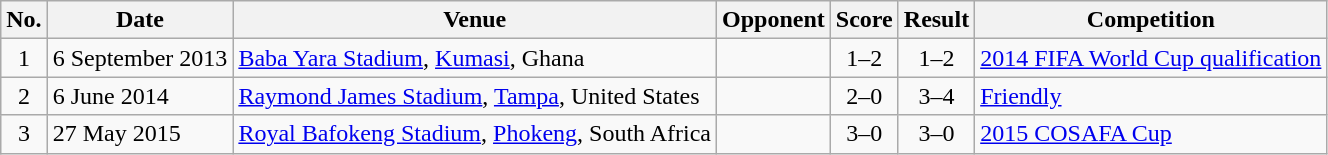<table class="wikitable sortable">
<tr>
<th scope="col">No.</th>
<th scope="col">Date</th>
<th scope="col">Venue</th>
<th scope="col">Opponent</th>
<th scope="col">Score</th>
<th scope="col">Result</th>
<th scope="col">Competition</th>
</tr>
<tr>
<td align="center">1</td>
<td>6 September 2013</td>
<td><a href='#'>Baba Yara Stadium</a>, <a href='#'>Kumasi</a>, Ghana</td>
<td></td>
<td align="center">1–2</td>
<td align="center">1–2</td>
<td><a href='#'>2014 FIFA World Cup qualification</a></td>
</tr>
<tr>
<td align="center">2</td>
<td>6 June 2014</td>
<td><a href='#'>Raymond James Stadium</a>, <a href='#'>Tampa</a>, United States</td>
<td></td>
<td align="center">2–0</td>
<td align="center">3–4</td>
<td><a href='#'>Friendly</a></td>
</tr>
<tr>
<td align="center">3</td>
<td>27 May 2015</td>
<td><a href='#'>Royal Bafokeng Stadium</a>, <a href='#'>Phokeng</a>, South Africa</td>
<td></td>
<td align="center">3–0</td>
<td align="center">3–0</td>
<td><a href='#'>2015 COSAFA Cup</a></td>
</tr>
</table>
